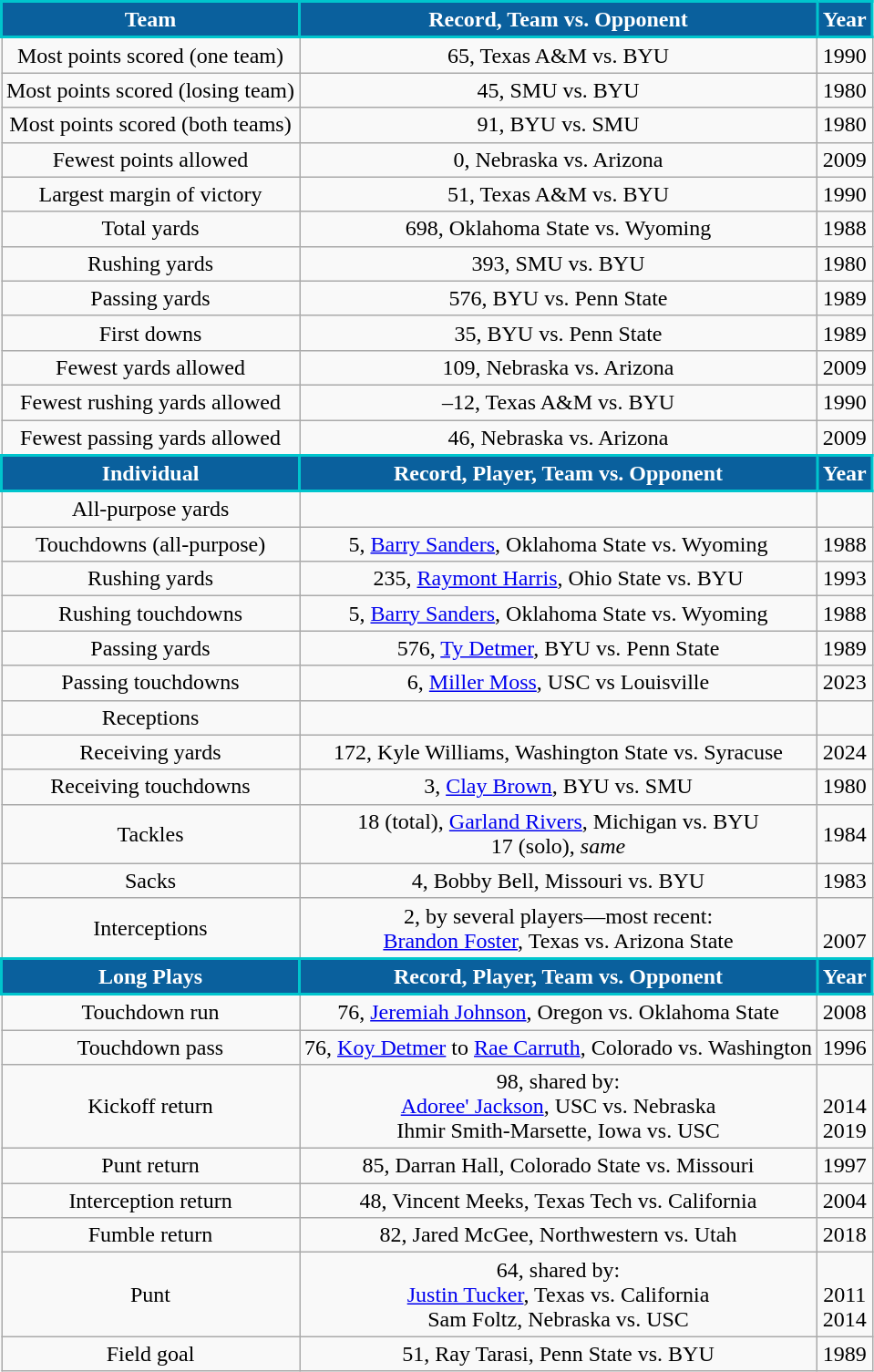<table class="wikitable" style="text-align:center">
<tr>
<th style="background:#0A609D; color:#FFFFFF; border: 2px solid #00C5CD;">Team</th>
<th style="background:#0A609D; color:#FFFFFF; border: 2px solid #00C5CD;">Record, Team vs. Opponent</th>
<th style="background:#0A609D; color:#FFFFFF; border: 2px solid #00C5CD;">Year</th>
</tr>
<tr>
<td>Most points scored (one team)</td>
<td>65, Texas A&M vs. BYU</td>
<td>1990</td>
</tr>
<tr>
<td>Most points scored (losing team)</td>
<td>45, SMU vs. BYU</td>
<td>1980</td>
</tr>
<tr>
<td>Most points scored (both teams)</td>
<td>91, BYU vs. SMU</td>
<td>1980</td>
</tr>
<tr>
<td>Fewest points allowed</td>
<td>0, Nebraska vs. Arizona</td>
<td>2009</td>
</tr>
<tr>
<td>Largest margin of victory</td>
<td>51, Texas A&M vs. BYU</td>
<td>1990</td>
</tr>
<tr>
<td>Total yards</td>
<td>698, Oklahoma State vs. Wyoming</td>
<td>1988</td>
</tr>
<tr>
<td>Rushing yards</td>
<td>393, SMU vs. BYU</td>
<td>1980</td>
</tr>
<tr>
<td>Passing yards</td>
<td>576, BYU vs. Penn State</td>
<td>1989</td>
</tr>
<tr>
<td>First downs</td>
<td>35, BYU vs. Penn State</td>
<td>1989</td>
</tr>
<tr>
<td>Fewest yards allowed</td>
<td>109, Nebraska vs. Arizona</td>
<td>2009</td>
</tr>
<tr>
<td>Fewest rushing yards allowed</td>
<td>–12, Texas A&M vs. BYU</td>
<td>1990</td>
</tr>
<tr>
<td>Fewest passing yards allowed</td>
<td>46, Nebraska vs. Arizona</td>
<td>2009</td>
</tr>
<tr>
<th style="background:#0A609D; color:#FFFFFF; border: 2px solid #00C5CD;">Individual</th>
<th style="background:#0A609D; color:#FFFFFF; border: 2px solid #00C5CD;">Record, Player, Team vs. Opponent</th>
<th style="background:#0A609D; color:#FFFFFF; border: 2px solid #00C5CD;">Year</th>
</tr>
<tr>
<td>All-purpose yards</td>
<td></td>
<td></td>
</tr>
<tr>
<td>Touchdowns (all-purpose)</td>
<td>5, <a href='#'>Barry Sanders</a>, Oklahoma State vs. Wyoming</td>
<td>1988</td>
</tr>
<tr>
<td>Rushing yards</td>
<td>235, <a href='#'>Raymont Harris</a>, Ohio State vs. BYU</td>
<td>1993</td>
</tr>
<tr>
<td>Rushing touchdowns</td>
<td>5, <a href='#'>Barry Sanders</a>, Oklahoma State vs. Wyoming</td>
<td>1988</td>
</tr>
<tr>
<td>Passing yards</td>
<td>576, <a href='#'>Ty Detmer</a>, BYU vs. Penn State</td>
<td>1989</td>
</tr>
<tr>
<td>Passing touchdowns</td>
<td>6, <a href='#'>Miller Moss</a>, USC vs Louisville</td>
<td>2023</td>
</tr>
<tr>
<td>Receptions</td>
<td></td>
<td></td>
</tr>
<tr>
<td>Receiving yards</td>
<td>172, Kyle Williams, Washington State vs. Syracuse</td>
<td>2024</td>
</tr>
<tr>
<td>Receiving touchdowns</td>
<td>3, <a href='#'>Clay Brown</a>, BYU vs. SMU</td>
<td>1980</td>
</tr>
<tr>
<td>Tackles</td>
<td>18 (total), <a href='#'>Garland Rivers</a>, Michigan vs. BYU<br>17 (solo), <em>same</em></td>
<td>1984</td>
</tr>
<tr>
<td>Sacks</td>
<td>4, Bobby Bell, Missouri vs. BYU</td>
<td>1983</td>
</tr>
<tr>
<td>Interceptions</td>
<td>2, by several players—most recent:<br><a href='#'>Brandon Foster</a>, Texas vs. Arizona State</td>
<td><br>2007</td>
</tr>
<tr>
<th style="background:#0A609D; color:#FFFFFF; border: 2px solid #00C5CD;">Long Plays</th>
<th style="background:#0A609D; color:#FFFFFF; border: 2px solid #00C5CD;">Record, Player, Team vs. Opponent</th>
<th style="background:#0A609D; color:#FFFFFF; border: 2px solid #00C5CD;">Year</th>
</tr>
<tr>
<td>Touchdown run</td>
<td>76, <a href='#'>Jeremiah Johnson</a>, Oregon vs. Oklahoma State</td>
<td>2008</td>
</tr>
<tr>
<td>Touchdown pass</td>
<td>76, <a href='#'>Koy Detmer</a> to <a href='#'>Rae Carruth</a>, Colorado vs. Washington</td>
<td>1996</td>
</tr>
<tr>
<td>Kickoff return</td>
<td>98, shared by:<br><a href='#'>Adoree' Jackson</a>, USC vs. Nebraska<br>Ihmir Smith-Marsette, Iowa vs. USC</td>
<td><br>2014<br>2019</td>
</tr>
<tr>
<td>Punt return</td>
<td>85, Darran Hall, Colorado State vs. Missouri</td>
<td>1997</td>
</tr>
<tr>
<td>Interception return</td>
<td>48, Vincent Meeks, Texas Tech vs. California</td>
<td>2004</td>
</tr>
<tr>
<td>Fumble return</td>
<td>82, Jared McGee, Northwestern vs. Utah</td>
<td>2018</td>
</tr>
<tr>
<td>Punt</td>
<td>64, shared by:<br><a href='#'>Justin Tucker</a>, Texas vs. California<br>Sam Foltz, Nebraska vs. USC</td>
<td><br>2011<br>2014</td>
</tr>
<tr>
<td>Field goal</td>
<td>51, Ray Tarasi, Penn State vs. BYU</td>
<td>1989</td>
</tr>
</table>
